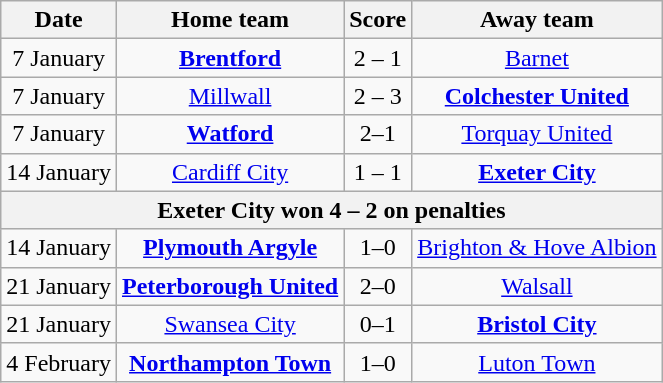<table class="wikitable" style="text-align: center">
<tr>
<th>Date</th>
<th>Home team</th>
<th>Score</th>
<th>Away team</th>
</tr>
<tr>
<td>7 January</td>
<td><strong><a href='#'>Brentford</a></strong></td>
<td>2 – 1</td>
<td><a href='#'>Barnet</a></td>
</tr>
<tr>
<td>7 January</td>
<td><a href='#'>Millwall</a></td>
<td>2 – 3</td>
<td><strong><a href='#'>Colchester United</a></strong></td>
</tr>
<tr>
<td>7 January</td>
<td><strong><a href='#'>Watford</a></strong></td>
<td>2–1</td>
<td><a href='#'>Torquay United</a></td>
</tr>
<tr>
<td>14 January</td>
<td><a href='#'>Cardiff City</a></td>
<td>1 – 1</td>
<td><strong><a href='#'>Exeter City</a></strong></td>
</tr>
<tr>
<th colspan="5">Exeter City won 4 – 2 on penalties</th>
</tr>
<tr>
<td>14 January</td>
<td><strong><a href='#'>Plymouth Argyle</a></strong></td>
<td>1–0</td>
<td><a href='#'>Brighton & Hove Albion</a></td>
</tr>
<tr>
<td>21 January</td>
<td><strong><a href='#'>Peterborough United</a></strong></td>
<td>2–0</td>
<td><a href='#'>Walsall</a></td>
</tr>
<tr>
<td>21 January</td>
<td><a href='#'>Swansea City</a></td>
<td>0–1</td>
<td><strong><a href='#'>Bristol City</a></strong></td>
</tr>
<tr>
<td>4 February</td>
<td><strong><a href='#'>Northampton Town</a></strong></td>
<td>1–0</td>
<td><a href='#'>Luton Town</a></td>
</tr>
</table>
